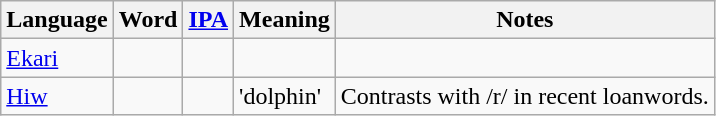<table class="wikitable">
<tr>
<th>Language</th>
<th>Word</th>
<th><a href='#'>IPA</a></th>
<th>Meaning</th>
<th>Notes</th>
</tr>
<tr>
<td><a href='#'>Ekari</a></td>
<td></td>
<td></td>
<td></td>
<td></td>
</tr>
<tr>
<td><a href='#'>Hiw</a></td>
<td></td>
<td></td>
<td>'dolphin'</td>
<td>Contrasts with /r/ in recent loanwords.</td>
</tr>
</table>
